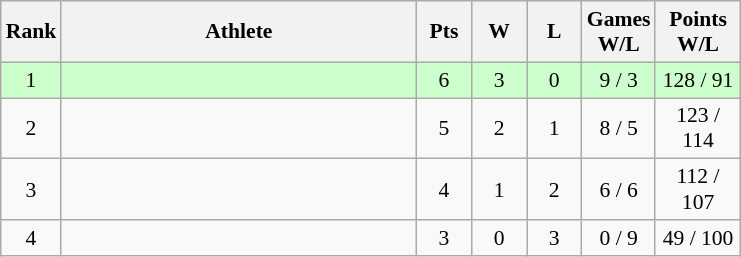<table class="wikitable" style="text-align: center; font-size:90% ">
<tr>
<th width="20">Rank</th>
<th width="230">Athlete</th>
<th width="30">Pts</th>
<th width="30">W</th>
<th width="30">L</th>
<th width="40">Games<br>W/L</th>
<th width="50">Points<br>W/L</th>
</tr>
<tr bgcolor=#ccffcc>
<td>1</td>
<td align=left></td>
<td>6</td>
<td>3</td>
<td>0</td>
<td>9 / 3</td>
<td>128 / 91</td>
</tr>
<tr>
<td>2</td>
<td align=left></td>
<td>5</td>
<td>2</td>
<td>1</td>
<td>8 / 5</td>
<td>123 / 114</td>
</tr>
<tr>
<td>3</td>
<td align=left></td>
<td>4</td>
<td>1</td>
<td>2</td>
<td>6 / 6</td>
<td>112 / 107</td>
</tr>
<tr>
<td>4</td>
<td align=left></td>
<td>3</td>
<td>0</td>
<td>3</td>
<td>0 / 9</td>
<td>49 / 100</td>
</tr>
</table>
